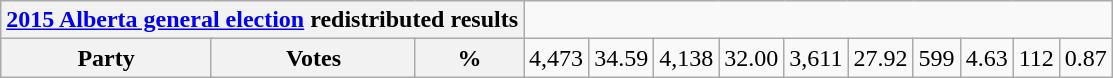<table class=wikitable>
<tr>
<th colspan=4><a href='#'>2015 Alberta general election</a> redistributed results</th>
</tr>
<tr>
<th colspan=2>Party</th>
<th>Votes</th>
<th>%<br></th>
<td align=right>4,473</td>
<td align=right>34.59<br></td>
<td align=right>4,138</td>
<td align=right>32.00<br></td>
<td align=right>3,611</td>
<td align=right>27.92<br></td>
<td align=right>599</td>
<td align=right>4.63<br></td>
<td align=right>112</td>
<td align=right>0.87<br></td>
</tr>
</table>
